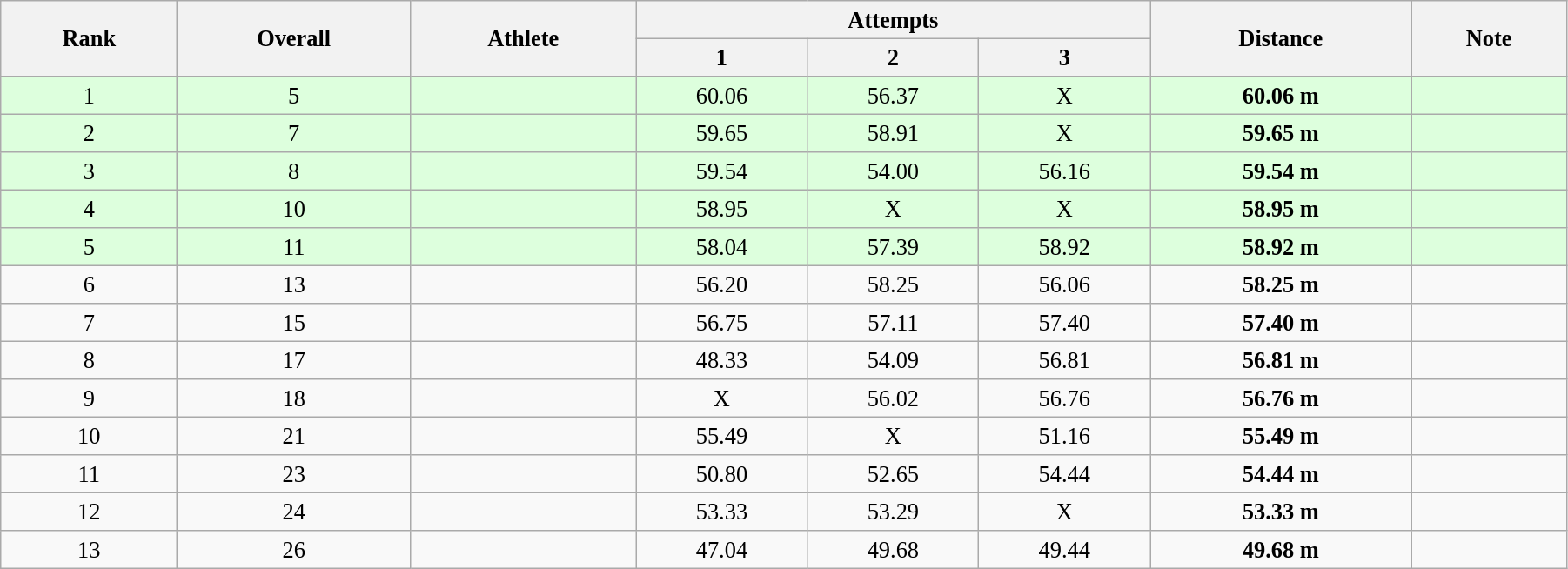<table class="wikitable" style=" text-align:center; font-size:110%;" width="95%">
<tr>
<th rowspan="2">Rank</th>
<th rowspan="2">Overall</th>
<th rowspan="2">Athlete</th>
<th colspan="3">Attempts</th>
<th rowspan="2">Distance</th>
<th rowspan="2">Note</th>
</tr>
<tr>
<th>1</th>
<th>2</th>
<th>3</th>
</tr>
<tr style="background:#ddffdd;">
<td>1</td>
<td>5</td>
<td align=left></td>
<td>60.06</td>
<td>56.37</td>
<td>X</td>
<td><strong>60.06 m </strong></td>
<td></td>
</tr>
<tr style="background:#ddffdd;">
<td>2</td>
<td>7</td>
<td align=left></td>
<td>59.65</td>
<td>58.91</td>
<td>X</td>
<td><strong>59.65 m </strong></td>
<td></td>
</tr>
<tr style="background:#ddffdd;">
<td>3</td>
<td>8</td>
<td align=left></td>
<td>59.54</td>
<td>54.00</td>
<td>56.16</td>
<td><strong>59.54 m </strong></td>
<td></td>
</tr>
<tr style="background:#ddffdd;">
<td>4</td>
<td>10</td>
<td align=left></td>
<td>58.95</td>
<td>X</td>
<td>X</td>
<td><strong>58.95 m </strong></td>
<td></td>
</tr>
<tr style="background:#ddffdd;">
<td>5</td>
<td>11</td>
<td align=left></td>
<td>58.04</td>
<td>57.39</td>
<td>58.92</td>
<td><strong>58.92 m </strong></td>
<td></td>
</tr>
<tr>
<td>6</td>
<td>13</td>
<td align=left></td>
<td>56.20</td>
<td>58.25</td>
<td>56.06</td>
<td><strong>58.25 m </strong></td>
<td></td>
</tr>
<tr>
<td>7</td>
<td>15</td>
<td align=left></td>
<td>56.75</td>
<td>57.11</td>
<td>57.40</td>
<td><strong>57.40 m </strong></td>
<td></td>
</tr>
<tr>
<td>8</td>
<td>17</td>
<td align=left></td>
<td>48.33</td>
<td>54.09</td>
<td>56.81</td>
<td><strong>56.81 m </strong></td>
<td></td>
</tr>
<tr>
<td>9</td>
<td>18</td>
<td align=left></td>
<td>X</td>
<td>56.02</td>
<td>56.76</td>
<td><strong>56.76 m </strong></td>
<td></td>
</tr>
<tr>
<td>10</td>
<td>21</td>
<td align=left></td>
<td>55.49</td>
<td>X</td>
<td>51.16</td>
<td><strong>55.49 m </strong></td>
<td></td>
</tr>
<tr>
<td>11</td>
<td>23</td>
<td align=left></td>
<td>50.80</td>
<td>52.65</td>
<td>54.44</td>
<td><strong>54.44 m </strong></td>
<td></td>
</tr>
<tr>
<td>12</td>
<td>24</td>
<td align=left></td>
<td>53.33</td>
<td>53.29</td>
<td>X</td>
<td><strong>53.33 m </strong></td>
<td></td>
</tr>
<tr>
<td>13</td>
<td>26</td>
<td align=left></td>
<td>47.04</td>
<td>49.68</td>
<td>49.44</td>
<td><strong>49.68 m </strong></td>
<td></td>
</tr>
</table>
